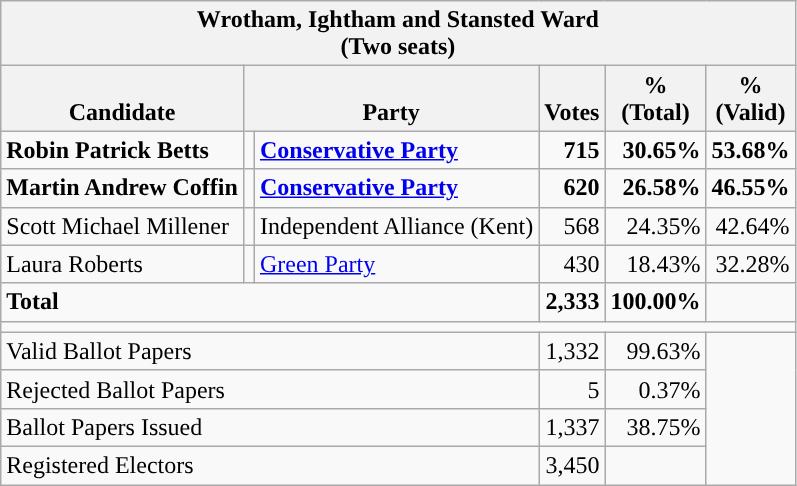<table class="wikitable" border="1" style="text-align:right; font-size:100%">
<tr>
<th align=center colspan=6>Wrotham, Ightham and Stansted Ward<br>(Two seats)</th>
</tr>
<tr>
<th valign=bottom>Candidate</th>
<th valign=bottom colspan=2>Party</th>
<th valign=bottom>Votes</th>
<th>%<br>(Total)</th>
<th>%<br>(Valid)</th>
</tr>
<tr>
<td align=left><strong>Robin Patrick Betts</strong></td>
<td style="background:"></td>
<td align=left><strong><a href='#'>Conservative Party</a></strong></td>
<td><strong>715</strong></td>
<td><strong>30.65%</strong></td>
<td><strong>53.68%</strong></td>
</tr>
<tr>
<td align=left><strong>Martin Andrew Coffin</strong></td>
<td style="background:"></td>
<td align=left><strong><a href='#'>Conservative Party</a></strong></td>
<td><strong>620</strong></td>
<td><strong>26.58%</strong></td>
<td><strong>46.55%</strong></td>
</tr>
<tr>
<td align=left>Scott Michael Millener</td>
<td></td>
<td align=left>Independent Alliance (Kent)</td>
<td>568</td>
<td>24.35%</td>
<td>42.64%</td>
</tr>
<tr>
<td align=left>Laura Roberts</td>
<td style="background:"></td>
<td align=left><a href='#'>Green Party</a></td>
<td>430</td>
<td>18.43%</td>
<td>32.28%</td>
</tr>
<tr style="font-weight:bold">
<td align=left colspan=3>Total</td>
<td>2,333</td>
<td>100.00%</td>
<td></td>
</tr>
<tr>
<td align=left colspan=6></td>
</tr>
<tr>
<td align=left colspan=3>Valid Ballot Papers</td>
<td>1,332</td>
<td>99.63%</td>
<td rowspan=4></td>
</tr>
<tr>
<td align=left colspan=3>Rejected Ballot Papers</td>
<td>5</td>
<td>0.37%</td>
</tr>
<tr>
<td align=left colspan=3>Ballot Papers Issued</td>
<td>1,337</td>
<td>38.75%</td>
</tr>
<tr>
<td align=left colspan=3>Registered Electors</td>
<td>3,450</td>
<td></td>
</tr>
</table>
